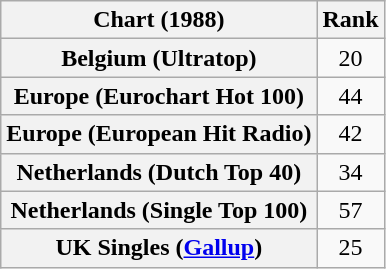<table class="wikitable sortable plainrowheaders" style="text-align:center">
<tr>
<th>Chart (1988)</th>
<th>Rank</th>
</tr>
<tr>
<th scope="row">Belgium (Ultratop)</th>
<td>20</td>
</tr>
<tr>
<th scope="row">Europe (Eurochart Hot 100)</th>
<td>44</td>
</tr>
<tr>
<th scope="row">Europe (European Hit Radio)</th>
<td style="text-align:center;">42</td>
</tr>
<tr>
<th scope="row">Netherlands (Dutch Top 40)</th>
<td>34</td>
</tr>
<tr>
<th scope="row">Netherlands (Single Top 100)</th>
<td>57</td>
</tr>
<tr>
<th scope="row">UK Singles (<a href='#'>Gallup</a>)</th>
<td>25</td>
</tr>
</table>
